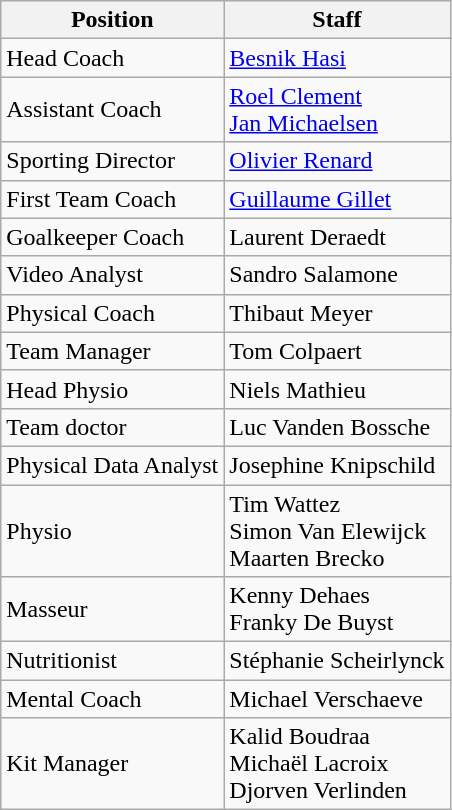<table class="wikitable">
<tr>
<th>Position</th>
<th>Staff</th>
</tr>
<tr>
<td>Head Coach</td>
<td> <a href='#'>Besnik Hasi</a></td>
</tr>
<tr>
<td>Assistant Coach</td>
<td> <a href='#'>Roel Clement</a> <br>  <a href='#'>Jan Michaelsen</a></td>
</tr>
<tr>
<td>Sporting Director</td>
<td> <a href='#'>Olivier Renard</a></td>
</tr>
<tr>
<td>First Team Coach</td>
<td> <a href='#'>Guillaume Gillet</a></td>
</tr>
<tr>
<td>Goalkeeper Coach</td>
<td> Laurent Deraedt</td>
</tr>
<tr>
<td>Video Analyst</td>
<td> Sandro Salamone</td>
</tr>
<tr>
<td>Physical Coach</td>
<td> Thibaut Meyer</td>
</tr>
<tr>
<td>Team Manager</td>
<td> Tom Colpaert</td>
</tr>
<tr>
<td>Head Physio</td>
<td> Niels Mathieu</td>
</tr>
<tr>
<td>Team doctor</td>
<td> Luc Vanden Bossche</td>
</tr>
<tr>
<td>Physical Data Analyst</td>
<td> Josephine Knipschild</td>
</tr>
<tr>
<td>Physio</td>
<td> Tim Wattez <br>  Simon Van Elewijck  <br>  Maarten Brecko</td>
</tr>
<tr>
<td>Masseur</td>
<td> Kenny Dehaes <br>  Franky De Buyst</td>
</tr>
<tr>
<td>Nutritionist</td>
<td> Stéphanie Scheirlynck</td>
</tr>
<tr>
<td>Mental Coach</td>
<td> Michael Verschaeve</td>
</tr>
<tr>
<td>Kit Manager</td>
<td> Kalid Boudraa <br>  Michaël Lacroix <br>  Djorven Verlinden</td>
</tr>
</table>
